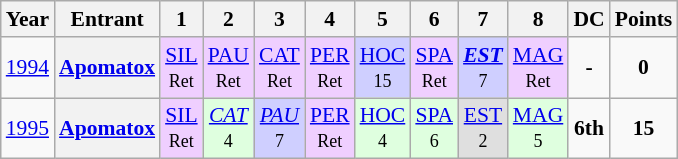<table class="wikitable" style="text-align:center; font-size:90%">
<tr>
<th>Year</th>
<th>Entrant</th>
<th>1</th>
<th>2</th>
<th>3</th>
<th>4</th>
<th>5</th>
<th>6</th>
<th>7</th>
<th>8</th>
<th>DC</th>
<th>Points</th>
</tr>
<tr>
<td><a href='#'>1994</a></td>
<th><a href='#'>Apomatox</a></th>
<td style="background:#EFCFFF;"><a href='#'>SIL</a><br><small>Ret</small></td>
<td style="background:#EFCFFF;"><a href='#'>PAU</a><br><small>Ret</small></td>
<td style="background:#EFCFFF;"><a href='#'>CAT</a><br><small>Ret</small></td>
<td style="background:#EFCFFF;"><a href='#'>PER</a><br><small>Ret</small></td>
<td style="background:#CFCFFF;"><a href='#'>HOC</a><br><small>15</small></td>
<td style="background:#EFCFFF;"><a href='#'>SPA</a><br><small>Ret</small></td>
<td style="background:#CFCFFF;"><a href='#'><strong><em>EST</em></strong></a><br><small>7</small></td>
<td style="background:#EFCFFF;"><a href='#'>MAG</a><br><small>Ret</small></td>
<td><strong>-</strong></td>
<td><strong>0</strong></td>
</tr>
<tr>
<td><a href='#'>1995</a></td>
<th><a href='#'>Apomatox</a></th>
<td style="background:#EFCFFF;"><a href='#'>SIL</a><br><small>Ret</small></td>
<td style="background:#DFFFDF;"><em><a href='#'>CAT</a></em><br><small>4</small></td>
<td style="background:#CFCFFF;"><em><a href='#'>PAU</a></em><br><small>7</small></td>
<td style="background:#EFCFFF;"><a href='#'>PER</a><br><small>Ret</small></td>
<td style="background:#DFFFDF;"><a href='#'>HOC</a><br><small>4</small></td>
<td style="background:#DFFFDF;"><a href='#'>SPA</a><br><small>6</small></td>
<td style="background:#DFDFDF;"><a href='#'>EST</a><br><small>2</small></td>
<td style="background:#DFFFDF;"><a href='#'>MAG</a><br><small>5</small></td>
<td><strong>6th</strong></td>
<td><strong>15</strong></td>
</tr>
</table>
